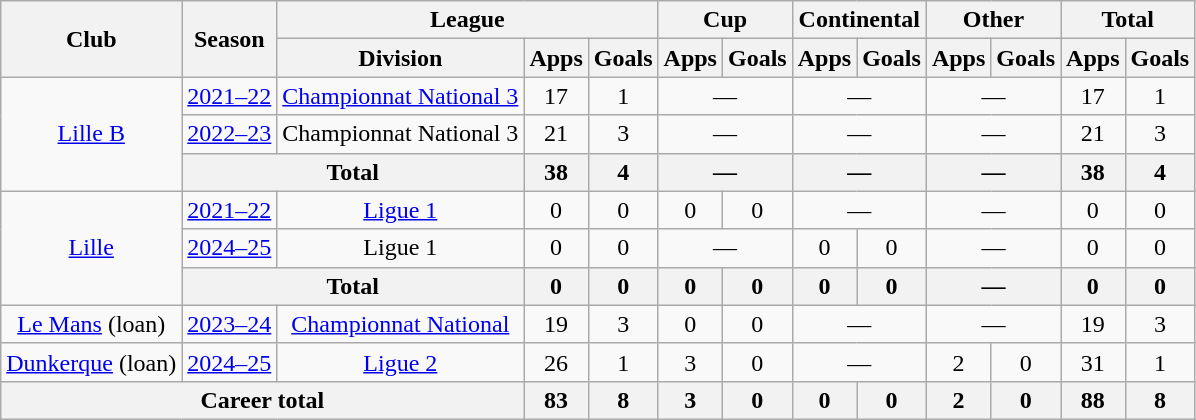<table class="wikitable" style="text-align: center;">
<tr>
<th rowspan="2">Club</th>
<th rowspan="2">Season</th>
<th colspan="3">League</th>
<th colspan="2">Cup</th>
<th colspan="2">Continental</th>
<th colspan="2">Other</th>
<th colspan="2">Total</th>
</tr>
<tr>
<th>Division</th>
<th>Apps</th>
<th>Goals</th>
<th>Apps</th>
<th>Goals</th>
<th>Apps</th>
<th>Goals</th>
<th>Apps</th>
<th>Goals</th>
<th>Apps</th>
<th>Goals</th>
</tr>
<tr>
<td rowspan="3"><a href='#'>Lille B</a></td>
<td><a href='#'>2021–22</a></td>
<td><a href='#'>Championnat National 3</a></td>
<td>17</td>
<td>1</td>
<td colspan="2">—</td>
<td colspan="2">—</td>
<td colspan="2">—</td>
<td>17</td>
<td>1</td>
</tr>
<tr>
<td><a href='#'>2022–23</a></td>
<td>Championnat National 3</td>
<td>21</td>
<td>3</td>
<td colspan="2">—</td>
<td colspan="2">—</td>
<td colspan="2">—</td>
<td>21</td>
<td>3</td>
</tr>
<tr>
<th colspan="2">Total</th>
<th>38</th>
<th>4</th>
<th colspan="2">—</th>
<th colspan="2">—</th>
<th colspan="2">—</th>
<th>38</th>
<th>4</th>
</tr>
<tr>
<td rowspan="3"><a href='#'>Lille</a></td>
<td><a href='#'>2021–22</a></td>
<td><a href='#'>Ligue 1</a></td>
<td>0</td>
<td>0</td>
<td>0</td>
<td>0</td>
<td colspan="2">—</td>
<td colspan="2">—</td>
<td>0</td>
<td>0</td>
</tr>
<tr>
<td><a href='#'>2024–25</a></td>
<td>Ligue 1</td>
<td>0</td>
<td>0</td>
<td colspan="2">—</td>
<td>0</td>
<td>0</td>
<td colspan="2">—</td>
<td>0</td>
<td>0</td>
</tr>
<tr>
<th colspan="2">Total</th>
<th>0</th>
<th>0</th>
<th>0</th>
<th>0</th>
<th>0</th>
<th>0</th>
<th colspan="2">—</th>
<th>0</th>
<th>0</th>
</tr>
<tr>
<td><a href='#'>Le Mans</a> (loan)</td>
<td><a href='#'>2023–24</a></td>
<td><a href='#'>Championnat National</a></td>
<td>19</td>
<td>3</td>
<td>0</td>
<td>0</td>
<td colspan="2">—</td>
<td colspan="2">—</td>
<td>19</td>
<td>3</td>
</tr>
<tr>
<td><a href='#'>Dunkerque</a> (loan)</td>
<td><a href='#'>2024–25</a></td>
<td><a href='#'>Ligue 2</a></td>
<td>26</td>
<td>1</td>
<td>3</td>
<td>0</td>
<td colspan="2">—</td>
<td>2</td>
<td>0</td>
<td>31</td>
<td>1</td>
</tr>
<tr>
<th colspan="3">Career total</th>
<th>83</th>
<th>8</th>
<th>3</th>
<th>0</th>
<th>0</th>
<th>0</th>
<th>2</th>
<th>0</th>
<th>88</th>
<th>8</th>
</tr>
</table>
